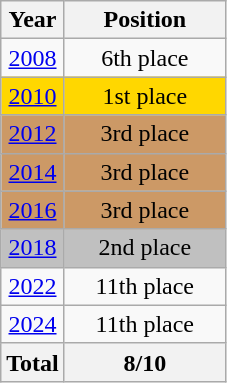<table class="wikitable" style="text-align: center;">
<tr>
<th>Year</th>
<th width="100">Position</th>
</tr>
<tr>
<td> <a href='#'>2008</a></td>
<td>6th place</td>
</tr>
<tr bgcolor=gold>
<td> <a href='#'>2010</a></td>
<td>1st place</td>
</tr>
<tr bgcolor=cc9966>
<td> <a href='#'>2012</a></td>
<td>3rd place</td>
</tr>
<tr bgcolor=cc9966>
<td> <a href='#'>2014</a></td>
<td>3rd place</td>
</tr>
<tr bgcolor=cc9966>
<td> <a href='#'>2016</a></td>
<td>3rd place</td>
</tr>
<tr bgcolor=silver>
<td> <a href='#'>2018</a></td>
<td>2nd place</td>
</tr>
<tr>
<td> <a href='#'>2022</a></td>
<td>11th place</td>
</tr>
<tr>
<td> <a href='#'>2024</a></td>
<td>11th place</td>
</tr>
<tr>
<th>Total</th>
<th>8/10</th>
</tr>
</table>
